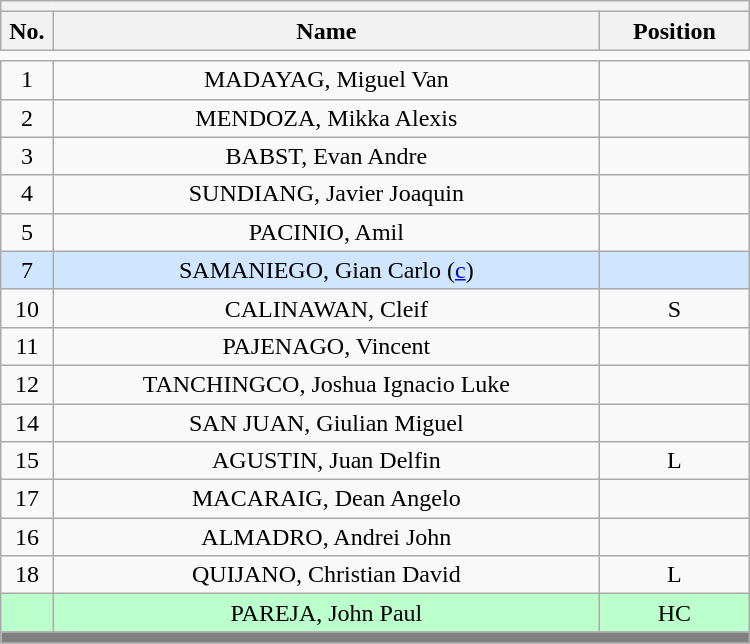<table class='wikitable mw-collapsible mw-collapsed' style="text-align: center; width: 500px; border: none">
<tr>
<th style='text-align: left;' colspan=3></th>
</tr>
<tr>
<th style='width: 7%;'>No.</th>
<th>Name</th>
<th style='width: 20%;'>Position</th>
</tr>
<tr>
<td style='border: none;'></td>
</tr>
<tr>
<td>1</td>
<td>MADAYAG, Miguel Van</td>
<td></td>
</tr>
<tr>
<td>2</td>
<td>MENDOZA, Mikka Alexis</td>
<td></td>
</tr>
<tr>
<td>3</td>
<td>BABST, Evan Andre</td>
<td></td>
</tr>
<tr>
<td>4</td>
<td>SUNDIANG, Javier Joaquin</td>
<td></td>
</tr>
<tr>
<td>5</td>
<td>PACINIO, Amil</td>
<td></td>
</tr>
<tr bgcolor=#D0E6FF>
<td>7</td>
<td>SAMANIEGO, Gian Carlo (<a href='#'>c</a>)</td>
<td></td>
</tr>
<tr>
<td>10</td>
<td>CALINAWAN, Cleif</td>
<td>S</td>
</tr>
<tr>
<td>11</td>
<td>PAJENAGO, Vincent</td>
<td></td>
</tr>
<tr>
<td>12</td>
<td>TANCHINGCO, Joshua Ignacio Luke</td>
<td></td>
</tr>
<tr>
<td>14</td>
<td>SAN JUAN, Giulian Miguel</td>
<td></td>
</tr>
<tr>
<td>15</td>
<td>AGUSTIN, Juan Delfin</td>
<td>L</td>
</tr>
<tr>
<td>17</td>
<td>MACARAIG, Dean Angelo</td>
<td></td>
</tr>
<tr>
<td>16</td>
<td>ALMADRO, Andrei John</td>
<td></td>
</tr>
<tr>
<td>18</td>
<td>QUIJANO, Christian David</td>
<td>L</td>
</tr>
<tr bgcolor=#BBFFCC>
<td></td>
<td>PAREJA, John Paul</td>
<td>HC</td>
</tr>
<tr>
<th style='background: grey;' colspan=3></th>
</tr>
</table>
